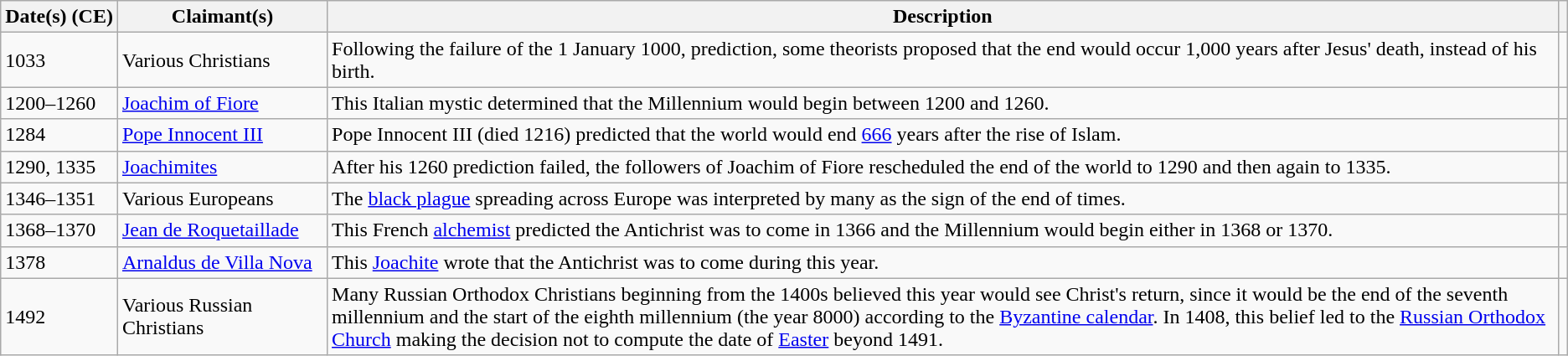<table class="wikitable">
<tr>
<th>Date(s) (CE)</th>
<th>Claimant(s)</th>
<th>Description</th>
<th></th>
</tr>
<tr>
<td>1033</td>
<td>Various Christians</td>
<td>Following the failure of the 1 January 1000, prediction, some theorists proposed that the end would occur 1,000 years after Jesus' death, instead of his birth.</td>
<td align=center><br></td>
</tr>
<tr>
<td>1200–1260</td>
<td><a href='#'>Joachim of Fiore</a></td>
<td>This Italian mystic determined that the Millennium would begin between 1200 and 1260.</td>
<td align=center></td>
</tr>
<tr>
<td>1284</td>
<td><a href='#'>Pope&nbsp;Innocent&nbsp;III</a></td>
<td>Pope Innocent III (died 1216) predicted that the world would end <a href='#'>666</a> years after the rise of Islam.</td>
<td align=center></td>
</tr>
<tr>
<td>1290, 1335</td>
<td><a href='#'>Joachimites</a></td>
<td>After his 1260 prediction failed, the followers of Joachim of Fiore rescheduled the end of the world to 1290 and then again to 1335.</td>
<td align=center></td>
</tr>
<tr>
<td>1346–1351</td>
<td>Various Europeans</td>
<td>The <a href='#'>black plague</a> spreading across Europe was interpreted by many as the sign of the end of times.</td>
<td align=center><br></td>
</tr>
<tr>
<td>1368–1370</td>
<td><a href='#'>Jean de Roquetaillade</a></td>
<td>This French <a href='#'>alchemist</a> predicted the Antichrist was to come in 1366 and the Millennium would begin either in 1368 or 1370.</td>
<td align=center></td>
</tr>
<tr>
<td>1378</td>
<td><a href='#'>Arnaldus&nbsp;de&nbsp;Villa&nbsp;Nova</a></td>
<td>This <a href='#'>Joachite</a> wrote that the Antichrist was to come during this year.</td>
<td align=center></td>
</tr>
<tr>
<td>1492</td>
<td>Various Russian Christians</td>
<td>Many Russian Orthodox Christians beginning from the 1400s believed this year would see Christ's return, since it would be the end of the seventh millennium and the start of the eighth millennium (the year 8000) according to the <a href='#'>Byzantine calendar</a>. In 1408, this belief led to the <a href='#'>Russian Orthodox Church</a> making the decision not to compute the date of <a href='#'>Easter</a> beyond 1491.</td>
<td align=center></td>
</tr>
</table>
